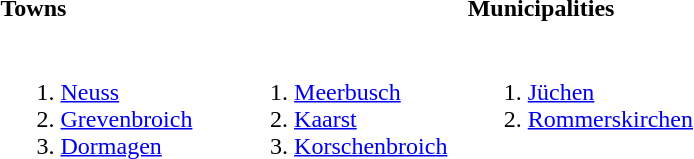<table>
<tr>
<th colspan=2 align=left>Towns</th>
<th align=left>Municipalities</th>
</tr>
<tr valign=top>
<td width=33%><br><ol><li><a href='#'>Neuss</a></li><li><a href='#'>Grevenbroich</a></li><li><a href='#'>Dormagen</a></li></ol></td>
<td width=33%><br><ol>
<li><a href='#'>Meerbusch</a>
<li><a href='#'>Kaarst</a>
<li><a href='#'>Korschenbroich</a>
</ol></td>
<td width=33%><br><ol><li><a href='#'>Jüchen</a></li><li><a href='#'>Rommerskirchen</a></li></ol></td>
</tr>
</table>
